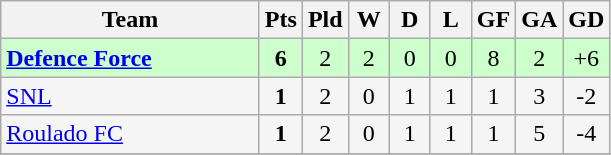<table class="wikitable" style="text-align:center;">
<tr>
<th width=165>Team</th>
<th width=20>Pts</th>
<th width=20>Pld</th>
<th width=20>W</th>
<th width=20>D</th>
<th width=20>L</th>
<th width=20>GF</th>
<th width=20>GA</th>
<th width=20>GD</th>
</tr>
<tr align=center style="background:#ccffcc;">
<td style="text-align:left;"> <strong><a href='#'>Defence Force</a></strong></td>
<td><strong>6</strong></td>
<td>2</td>
<td>2</td>
<td>0</td>
<td>0</td>
<td>8</td>
<td>2</td>
<td>+6</td>
</tr>
<tr align=center style="background:#f5f5f5;">
<td style="text-align:left;"> <a href='#'>SNL</a></td>
<td><strong>1</strong></td>
<td>2</td>
<td>0</td>
<td>1</td>
<td>1</td>
<td>1</td>
<td>3</td>
<td>-2</td>
</tr>
<tr align=center style="background:#f5f5f5;">
<td style="text-align:left;"> <a href='#'>Roulado FC</a></td>
<td><strong>1</strong></td>
<td>2</td>
<td>0</td>
<td>1</td>
<td>1</td>
<td>1</td>
<td>5</td>
<td>-4</td>
</tr>
<tr align=center style="background:#f5f5f5;">
</tr>
</table>
